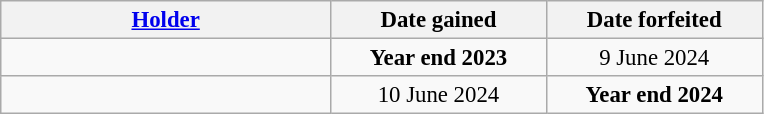<table class="wikitable" style="font-size:95%">
<tr>
<th style="width:14em;"><a href='#'>Holder</a></th>
<th style="width:9em;">Date gained</th>
<th style="width:9em;">Date forfeited</th>
</tr>
<tr>
<td></td>
<td style="text-align:center;"><strong>Year end 2023</strong></td>
<td style="text-align:center;">9 June 2024</td>
</tr>
<tr>
<td></td>
<td style="text-align:center;">10 June 2024</td>
<td style="text-align:center;"><strong>Year end 2024</strong></td>
</tr>
</table>
